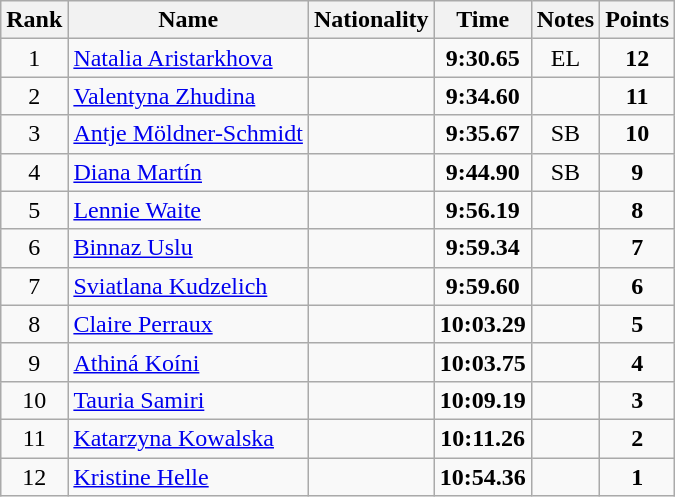<table class="wikitable sortable" style="text-align:center">
<tr>
<th>Rank</th>
<th>Name</th>
<th>Nationality</th>
<th>Time</th>
<th>Notes</th>
<th>Points</th>
</tr>
<tr>
<td>1</td>
<td align=left><a href='#'>Natalia Aristarkhova</a></td>
<td align=left></td>
<td><strong>9:30.65</strong></td>
<td>EL</td>
<td><strong>12</strong></td>
</tr>
<tr>
<td>2</td>
<td align=left><a href='#'>Valentyna Zhudina</a></td>
<td align=left></td>
<td><strong>9:34.60</strong></td>
<td></td>
<td><strong>11</strong></td>
</tr>
<tr>
<td>3</td>
<td align=left><a href='#'>Antje Möldner-Schmidt</a></td>
<td align=left></td>
<td><strong>9:35.67</strong></td>
<td>SB</td>
<td><strong>10</strong></td>
</tr>
<tr>
<td>4</td>
<td align=left><a href='#'>Diana Martín</a></td>
<td align=left></td>
<td><strong>9:44.90</strong></td>
<td>SB</td>
<td><strong>9</strong></td>
</tr>
<tr>
<td>5</td>
<td align=left><a href='#'>Lennie Waite</a></td>
<td align=left></td>
<td><strong>9:56.19</strong></td>
<td></td>
<td><strong>8</strong></td>
</tr>
<tr>
<td>6</td>
<td align=left><a href='#'>Binnaz Uslu</a></td>
<td align=left></td>
<td><strong>9:59.34</strong></td>
<td></td>
<td><strong>7</strong></td>
</tr>
<tr>
<td>7</td>
<td align=left><a href='#'>Sviatlana Kudzelich</a></td>
<td align=left></td>
<td><strong>9:59.60</strong></td>
<td></td>
<td><strong>6</strong></td>
</tr>
<tr>
<td>8</td>
<td align=left><a href='#'>Claire Perraux</a></td>
<td align=left></td>
<td><strong>10:03.29</strong></td>
<td></td>
<td><strong>5</strong></td>
</tr>
<tr>
<td>9</td>
<td align=left><a href='#'>Athiná Koíni</a></td>
<td align=left></td>
<td><strong>10:03.75</strong></td>
<td></td>
<td><strong>4</strong></td>
</tr>
<tr>
<td>10</td>
<td align=left><a href='#'>Tauria Samiri</a></td>
<td align=left></td>
<td><strong>10:09.19</strong></td>
<td></td>
<td><strong>3</strong></td>
</tr>
<tr>
<td>11</td>
<td align=left><a href='#'>Katarzyna Kowalska</a></td>
<td align=left></td>
<td><strong>10:11.26</strong></td>
<td></td>
<td><strong>2</strong></td>
</tr>
<tr>
<td>12</td>
<td align=left><a href='#'>Kristine Helle</a></td>
<td align=left></td>
<td><strong>10:54.36</strong></td>
<td></td>
<td><strong>1</strong></td>
</tr>
</table>
